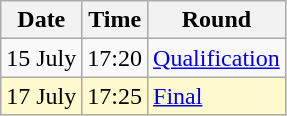<table class="wikitable">
<tr>
<th>Date</th>
<th>Time</th>
<th>Round</th>
</tr>
<tr>
<td>15 July</td>
<td>17:20</td>
<td><a href='#'>Qualification</a></td>
</tr>
<tr style=background:lemonchiffon>
<td>17 July</td>
<td>17:25</td>
<td><a href='#'>Final</a></td>
</tr>
</table>
